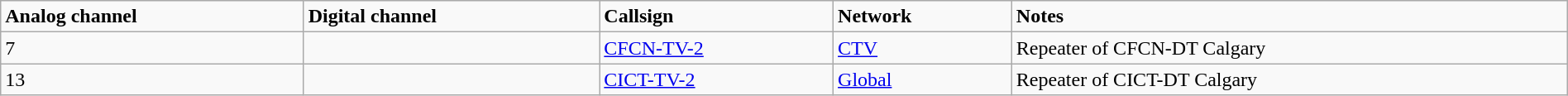<table class="sortable wikitable" style="margin: 1em 1em 1em 0; background: #f9f9f9; border: 1px #aaa solid; border-collapse: collapse" width="100%">
<tr>
<td><strong>Analog channel</strong></td>
<td><strong>Digital channel</strong></td>
<td><strong>Callsign</strong></td>
<td><strong>Network</strong></td>
<td><strong>Notes</strong></td>
</tr>
<tr style="vertical-align: top; text-align: left;">
<td>7</td>
<td></td>
<td><a href='#'>CFCN-TV-2</a></td>
<td><a href='#'>CTV</a></td>
<td>Repeater of CFCN-DT Calgary</td>
</tr>
<tr style="vertical-align: top; text-align: left;">
<td>13</td>
<td></td>
<td><a href='#'>CICT-TV-2</a></td>
<td><a href='#'>Global</a></td>
<td>Repeater of CICT-DT Calgary</td>
</tr>
</table>
